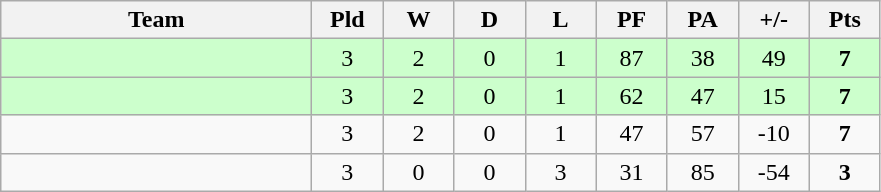<table class="wikitable" style="text-align: center;">
<tr>
<th width="200">Team</th>
<th width="40">Pld</th>
<th width="40">W</th>
<th width="40">D</th>
<th width="40">L</th>
<th width="40">PF</th>
<th width="40">PA</th>
<th width="40">+/-</th>
<th width="40">Pts</th>
</tr>
<tr style="background:#ccffcc;">
<td style="text-align:left;"></td>
<td>3</td>
<td>2</td>
<td>0</td>
<td>1</td>
<td>87</td>
<td>38</td>
<td>49</td>
<td><strong>7</strong></td>
</tr>
<tr style="background:#ccffcc;">
<td style="text-align:left;"></td>
<td>3</td>
<td>2</td>
<td>0</td>
<td>1</td>
<td>62</td>
<td>47</td>
<td>15</td>
<td><strong>7</strong></td>
</tr>
<tr>
<td style="text-align:left;"></td>
<td>3</td>
<td>2</td>
<td>0</td>
<td>1</td>
<td>47</td>
<td>57</td>
<td>-10</td>
<td><strong>7</strong></td>
</tr>
<tr>
<td style="text-align:left;"></td>
<td>3</td>
<td>0</td>
<td>0</td>
<td>3</td>
<td>31</td>
<td>85</td>
<td>-54</td>
<td><strong>3</strong></td>
</tr>
</table>
